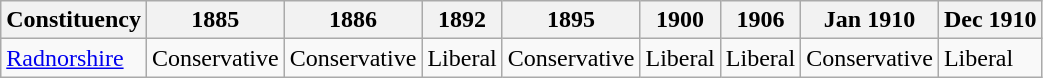<table class="wikitable">
<tr>
<th>Constituency</th>
<th>1885</th>
<th>1886</th>
<th>1892</th>
<th>1895</th>
<th>1900</th>
<th>1906</th>
<th>Jan 1910</th>
<th>Dec 1910</th>
</tr>
<tr>
<td><a href='#'>Radnorshire</a></td>
<td bgcolor=>Conservative</td>
<td bgcolor=>Conservative</td>
<td bgcolor=>Liberal</td>
<td bgcolor=>Conservative</td>
<td bgcolor=>Liberal</td>
<td bgcolor=>Liberal</td>
<td bgcolor=>Conservative</td>
<td bgcolor=>Liberal</td>
</tr>
</table>
